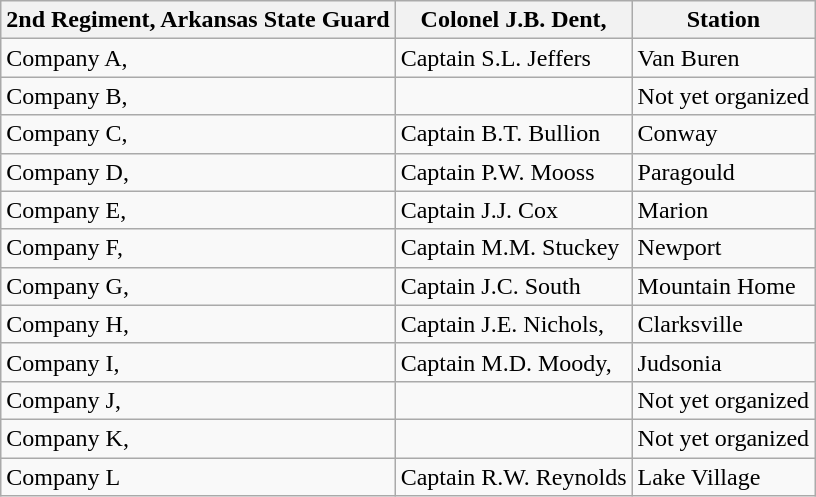<table class="wikitable">
<tr>
<th>2nd Regiment, Arkansas State Guard</th>
<th>Colonel J.B. Dent,</th>
<th>Station</th>
</tr>
<tr>
<td>Company A,</td>
<td>Captain S.L. Jeffers</td>
<td>Van Buren</td>
</tr>
<tr>
<td>Company B,</td>
<td></td>
<td>Not yet organized</td>
</tr>
<tr>
<td>Company C,</td>
<td>Captain B.T. Bullion</td>
<td>Conway</td>
</tr>
<tr>
<td>Company D,</td>
<td>Captain P.W. Mooss</td>
<td>Paragould</td>
</tr>
<tr>
<td>Company E,</td>
<td>Captain J.J. Cox</td>
<td>Marion</td>
</tr>
<tr>
<td>Company F,</td>
<td>Captain M.M. Stuckey</td>
<td>Newport</td>
</tr>
<tr>
<td>Company G,</td>
<td>Captain J.C. South</td>
<td>Mountain Home</td>
</tr>
<tr>
<td>Company H,</td>
<td>Captain J.E. Nichols,</td>
<td>Clarksville</td>
</tr>
<tr>
<td>Company I,</td>
<td>Captain M.D. Moody,</td>
<td>Judsonia</td>
</tr>
<tr>
<td>Company J,</td>
<td></td>
<td>Not yet organized</td>
</tr>
<tr>
<td>Company K,</td>
<td></td>
<td>Not yet organized</td>
</tr>
<tr>
<td>Company L</td>
<td>Captain R.W. Reynolds</td>
<td>Lake Village</td>
</tr>
</table>
